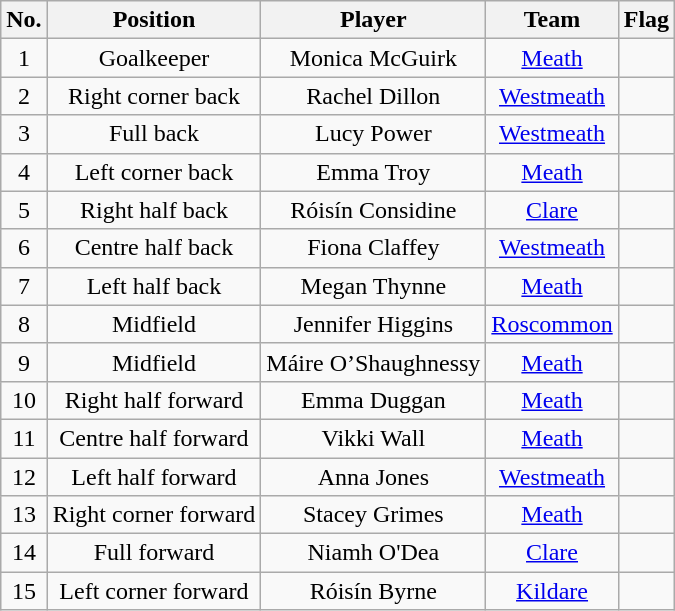<table class="wikitable" style="text-align:center; float:center; margin:0.5em 0 1em 1em;">
<tr>
<th>No.</th>
<th>Position</th>
<th>Player</th>
<th>Team</th>
<th>Flag</th>
</tr>
<tr>
<td>1</td>
<td style="text-align:center;">Goalkeeper</td>
<td>Monica McGuirk</td>
<td><a href='#'>Meath</a></td>
<td></td>
</tr>
<tr>
<td>2</td>
<td style="text-align:center;">Right corner back</td>
<td>Rachel Dillon</td>
<td><a href='#'>Westmeath</a></td>
<td></td>
</tr>
<tr>
<td>3</td>
<td style="text-align:center;">Full back</td>
<td>Lucy Power</td>
<td><a href='#'>Westmeath</a></td>
<td></td>
</tr>
<tr>
<td>4</td>
<td style="text-align:center;">Left corner back</td>
<td>Emma Troy</td>
<td><a href='#'>Meath</a></td>
<td></td>
</tr>
<tr>
<td>5</td>
<td style="text-align:center;">Right half back</td>
<td>Róisín Considine</td>
<td><a href='#'>Clare</a></td>
<td></td>
</tr>
<tr>
<td>6</td>
<td style="text-align:center;">Centre half back</td>
<td>Fiona Claffey</td>
<td><a href='#'>Westmeath</a></td>
<td></td>
</tr>
<tr>
<td>7</td>
<td style="text-align:center;">Left half back</td>
<td>Megan Thynne</td>
<td><a href='#'>Meath</a></td>
<td></td>
</tr>
<tr>
<td>8</td>
<td style="text-align:center;">Midfield</td>
<td>Jennifer Higgins</td>
<td><a href='#'>Roscommon</a></td>
<td></td>
</tr>
<tr>
<td>9</td>
<td style="text-align:center;">Midfield</td>
<td>Máire O’Shaughnessy</td>
<td><a href='#'>Meath</a></td>
<td></td>
</tr>
<tr>
<td>10</td>
<td style="text-align:center;">Right half forward</td>
<td>Emma Duggan</td>
<td><a href='#'>Meath</a></td>
<td></td>
</tr>
<tr>
<td>11</td>
<td style="text-align:center;">Centre half forward</td>
<td>Vikki Wall</td>
<td><a href='#'>Meath</a></td>
<td></td>
</tr>
<tr>
<td>12</td>
<td style="text-align:center;">Left half forward</td>
<td>Anna Jones</td>
<td><a href='#'>Westmeath</a></td>
<td></td>
</tr>
<tr>
<td>13</td>
<td style="text-align:center;">Right corner forward</td>
<td>Stacey Grimes</td>
<td><a href='#'>Meath</a></td>
<td></td>
</tr>
<tr>
<td>14</td>
<td style="text-align:center;">Full forward</td>
<td>Niamh O'Dea</td>
<td><a href='#'>Clare</a></td>
<td></td>
</tr>
<tr>
<td>15</td>
<td style="text-align:center;">Left corner forward</td>
<td>Róisín Byrne</td>
<td><a href='#'>Kildare</a></td>
<td></td>
</tr>
</table>
